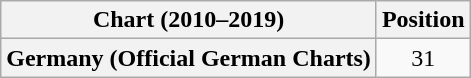<table class="wikitable plainrowheaders" style="text-align:center">
<tr>
<th scope="col">Chart (2010–2019)</th>
<th scope="col">Position</th>
</tr>
<tr>
<th scope="row">Germany (Official German Charts)</th>
<td>31</td>
</tr>
</table>
